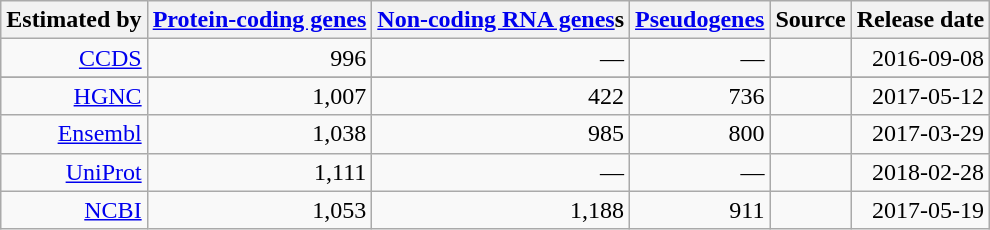<table class="wikitable" style="text-align:right">
<tr>
<th>Estimated by</th>
<th><a href='#'>Protein-coding genes</a></th>
<th><a href='#'>Non-coding RNA genes</a>s</th>
<th><a href='#'>Pseudogenes</a></th>
<th>Source</th>
<th>Release date</th>
</tr>
<tr>
<td><a href='#'>CCDS</a></td>
<td>996</td>
<td>—</td>
<td>—</td>
<td style="text-align:center"></td>
<td>2016-09-08</td>
</tr>
<tr>
</tr>
<tr>
<td><a href='#'>HGNC</a></td>
<td>1,007</td>
<td>422</td>
<td>736</td>
<td style="text-align:center"></td>
<td>2017-05-12</td>
</tr>
<tr>
<td><a href='#'>Ensembl</a></td>
<td>1,038</td>
<td>985</td>
<td>800</td>
<td style="text-align:center"></td>
<td>2017-03-29</td>
</tr>
<tr>
<td><a href='#'>UniProt</a></td>
<td>1,111</td>
<td>—</td>
<td>—</td>
<td style="text-align:center"></td>
<td>2018-02-28</td>
</tr>
<tr>
<td><a href='#'>NCBI</a></td>
<td>1,053</td>
<td>1,188</td>
<td>911</td>
<td style="text-align:center"></td>
<td>2017-05-19</td>
</tr>
</table>
